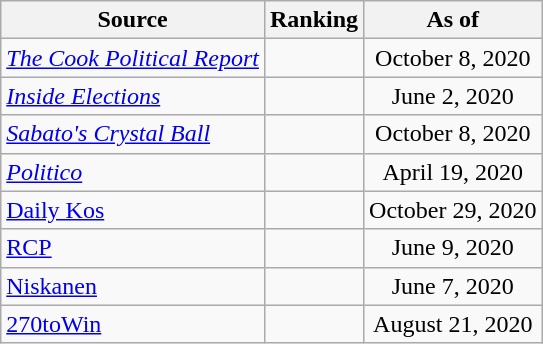<table class="wikitable" style="text-align:center">
<tr>
<th>Source</th>
<th>Ranking</th>
<th>As of</th>
</tr>
<tr>
<td align=left><em><a href='#'>The Cook Political Report</a></em></td>
<td></td>
<td>October 8, 2020</td>
</tr>
<tr>
<td align=left><em><a href='#'>Inside Elections</a></em></td>
<td></td>
<td>June 2, 2020</td>
</tr>
<tr>
<td align=left><em><a href='#'>Sabato's Crystal Ball</a></em></td>
<td></td>
<td>October 8, 2020</td>
</tr>
<tr>
<td align="left"><em><a href='#'>Politico</a></em></td>
<td></td>
<td>April 19, 2020</td>
</tr>
<tr>
<td align="left"><a href='#'>Daily Kos</a></td>
<td></td>
<td>October 29, 2020</td>
</tr>
<tr>
<td align="left"><a href='#'>RCP</a></td>
<td></td>
<td>June 9, 2020</td>
</tr>
<tr>
<td align="left"><a href='#'>Niskanen</a></td>
<td></td>
<td>June 7, 2020</td>
</tr>
<tr>
<td align="left"><a href='#'>270toWin</a></td>
<td></td>
<td>August 21, 2020</td>
</tr>
</table>
